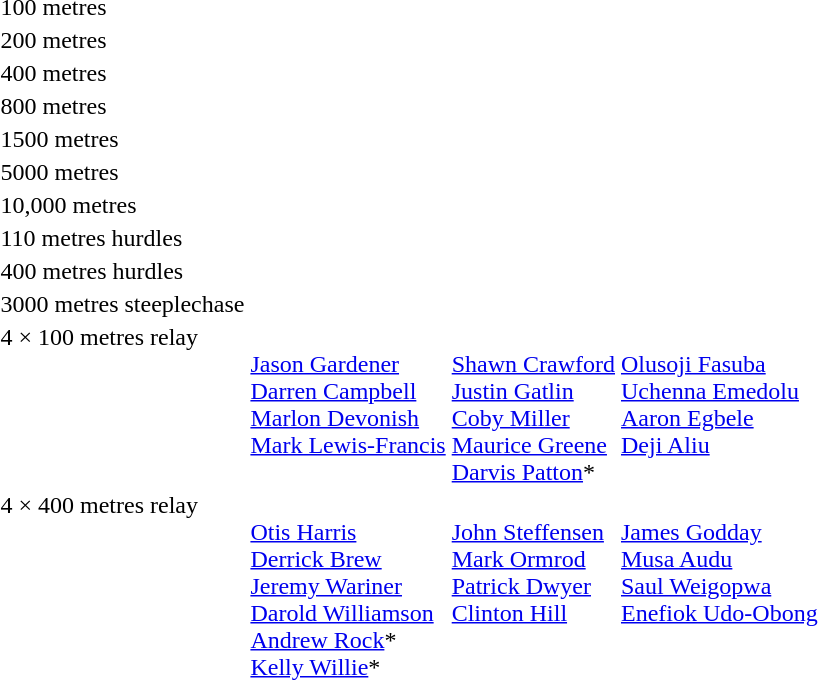<table>
<tr>
<td>100 metres<br></td>
<td></td>
<td></td>
<td></td>
</tr>
<tr>
<td>200 metres<br></td>
<td></td>
<td></td>
<td></td>
</tr>
<tr>
<td>400 metres<br></td>
<td></td>
<td></td>
<td></td>
</tr>
<tr>
<td>800 metres<br></td>
<td></td>
<td></td>
<td></td>
</tr>
<tr>
<td>1500 metres<br></td>
<td></td>
<td></td>
<td></td>
</tr>
<tr>
<td>5000 metres<br></td>
<td></td>
<td></td>
<td></td>
</tr>
<tr>
<td>10,000 metres<br></td>
<td></td>
<td></td>
<td></td>
</tr>
<tr>
<td>110 metres hurdles<br></td>
<td></td>
<td></td>
<td></td>
</tr>
<tr>
<td>400 metres hurdles<br></td>
<td></td>
<td></td>
<td></td>
</tr>
<tr>
<td>3000 metres steeplechase<br></td>
<td></td>
<td></td>
<td></td>
</tr>
<tr valign="top">
<td>4 × 100 metres relay<br></td>
<td><br><a href='#'>Jason Gardener</a><br><a href='#'>Darren Campbell</a><br><a href='#'>Marlon Devonish</a><br><a href='#'>Mark Lewis-Francis</a></td>
<td><br><a href='#'>Shawn Crawford</a><br><a href='#'>Justin Gatlin</a><br><a href='#'>Coby Miller</a><br><a href='#'>Maurice Greene</a><br><a href='#'>Darvis Patton</a>*</td>
<td><br><a href='#'>Olusoji Fasuba</a><br><a href='#'>Uchenna Emedolu</a><br><a href='#'>Aaron Egbele</a><br><a href='#'>Deji Aliu</a></td>
</tr>
<tr valign="top">
<td>4 × 400 metres relay<br></td>
<td><br><a href='#'>Otis Harris</a><br><a href='#'>Derrick Brew</a><br><a href='#'>Jeremy Wariner</a><br><a href='#'>Darold Williamson</a><br><a href='#'>Andrew Rock</a>*<br><a href='#'>Kelly Willie</a>*</td>
<td><br><a href='#'>John Steffensen</a><br><a href='#'>Mark Ormrod</a><br><a href='#'>Patrick Dwyer</a><br><a href='#'>Clinton Hill</a></td>
<td><br><a href='#'>James Godday</a><br><a href='#'>Musa Audu</a><br><a href='#'>Saul Weigopwa</a><br><a href='#'>Enefiok Udo-Obong</a></td>
</tr>
</table>
